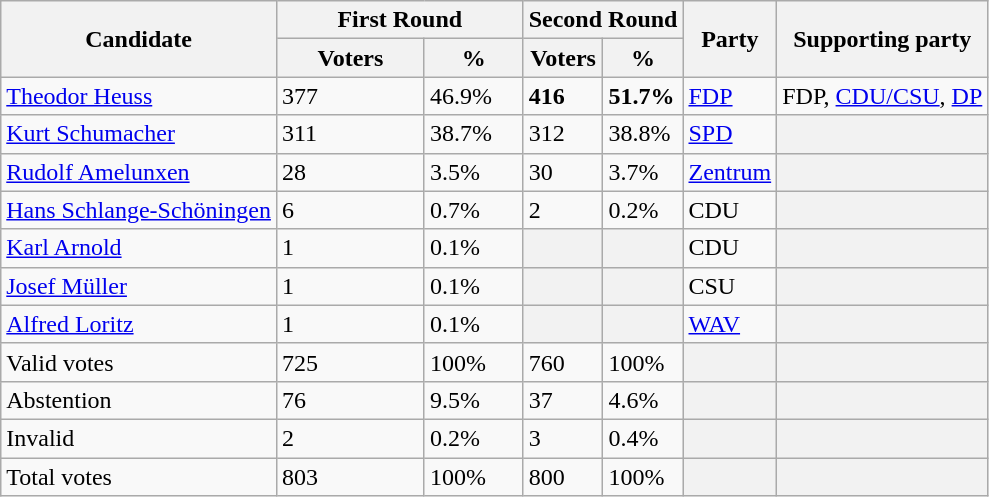<table class="wikitable">
<tr>
<th rowspan="2">Candidate</th>
<th colspan="2">First Round</th>
<th colspan="2">Second Round</th>
<th rowspan="2">Party</th>
<th rowspan="2">Supporting party</th>
</tr>
<tr>
<th style="width:15%;">Voters</th>
<th style="width:10%;">%</th>
<th>Voters</th>
<th>%</th>
</tr>
<tr>
<td><a href='#'>Theodor Heuss</a></td>
<td>377</td>
<td>46.9%</td>
<td><strong>416</strong></td>
<td><strong>51.7%</strong></td>
<td><a href='#'>FDP</a></td>
<td>FDP, <a href='#'>CDU/CSU</a>, <a href='#'>DP</a></td>
</tr>
<tr>
<td><a href='#'>Kurt Schumacher</a></td>
<td>311</td>
<td>38.7%</td>
<td>312</td>
<td>38.8%</td>
<td><a href='#'>SPD</a></td>
<th></th>
</tr>
<tr>
<td><a href='#'>Rudolf Amelunxen</a></td>
<td>28</td>
<td>3.5%</td>
<td>30</td>
<td>3.7%</td>
<td><a href='#'>Zentrum</a></td>
<th></th>
</tr>
<tr>
<td><a href='#'>Hans Schlange-Schöningen</a></td>
<td>6</td>
<td>0.7%</td>
<td>2</td>
<td>0.2%</td>
<td>CDU</td>
<th></th>
</tr>
<tr>
<td><a href='#'>Karl Arnold</a></td>
<td>1</td>
<td>0.1%</td>
<th></th>
<th></th>
<td>CDU</td>
<th></th>
</tr>
<tr>
<td><a href='#'>Josef Müller</a></td>
<td>1</td>
<td>0.1%</td>
<th></th>
<th></th>
<td>CSU</td>
<th></th>
</tr>
<tr>
<td><a href='#'>Alfred Loritz</a></td>
<td>1</td>
<td>0.1%</td>
<th></th>
<th></th>
<td><a href='#'>WAV</a></td>
<th></th>
</tr>
<tr>
<td>Valid votes</td>
<td>725</td>
<td>100%</td>
<td>760</td>
<td>100%</td>
<th></th>
<th></th>
</tr>
<tr>
<td>Abstention</td>
<td>76</td>
<td>9.5%</td>
<td>37</td>
<td>4.6%</td>
<th></th>
<th></th>
</tr>
<tr>
<td>Invalid</td>
<td>2</td>
<td>0.2%</td>
<td>3</td>
<td>0.4%</td>
<th></th>
<th></th>
</tr>
<tr>
<td>Total votes</td>
<td>803</td>
<td>100%</td>
<td>800</td>
<td>100%</td>
<th></th>
<th></th>
</tr>
</table>
